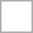<table cellspacing="0" cellpadding="10" style="border:solid 1px #aaa">
<tr>
<td></td>
</tr>
</table>
